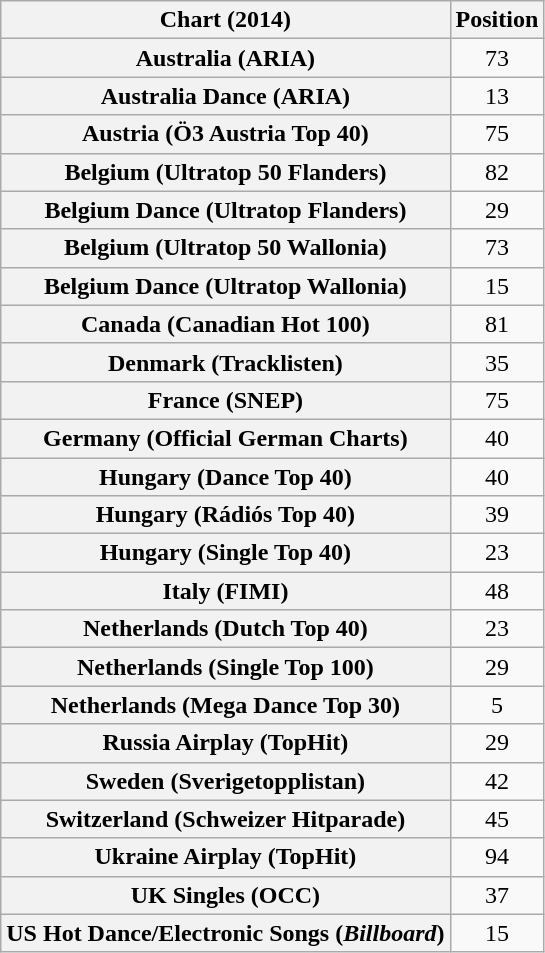<table class="wikitable sortable plainrowheaders" style="text-align:center">
<tr>
<th scope="col">Chart (2014)</th>
<th scope="col">Position</th>
</tr>
<tr>
<th scope="row">Australia (ARIA)</th>
<td>73</td>
</tr>
<tr>
<th scope="row">Australia Dance (ARIA)</th>
<td>13</td>
</tr>
<tr>
<th scope="row">Austria (Ö3 Austria Top 40)</th>
<td>75</td>
</tr>
<tr>
<th scope="row">Belgium (Ultratop 50 Flanders)</th>
<td>82</td>
</tr>
<tr>
<th scope="row">Belgium Dance (Ultratop Flanders)</th>
<td>29</td>
</tr>
<tr>
<th scope="row">Belgium (Ultratop 50 Wallonia)</th>
<td>73</td>
</tr>
<tr>
<th scope="row">Belgium Dance (Ultratop Wallonia)</th>
<td>15</td>
</tr>
<tr>
<th scope="row">Canada (Canadian Hot 100)</th>
<td>81</td>
</tr>
<tr>
<th scope="row">Denmark (Tracklisten)</th>
<td>35</td>
</tr>
<tr>
<th scope="row">France (SNEP)</th>
<td>75</td>
</tr>
<tr>
<th scope="row">Germany (Official German Charts)</th>
<td>40</td>
</tr>
<tr>
<th scope="row">Hungary (Dance Top 40)</th>
<td>40</td>
</tr>
<tr>
<th scope="row">Hungary (Rádiós Top 40)</th>
<td>39</td>
</tr>
<tr>
<th scope="row">Hungary (Single Top 40)</th>
<td>23</td>
</tr>
<tr>
<th scope="row">Italy (FIMI)</th>
<td>48</td>
</tr>
<tr>
<th scope="row">Netherlands (Dutch Top 40)</th>
<td>23</td>
</tr>
<tr>
<th scope="row">Netherlands (Single Top 100)</th>
<td>29</td>
</tr>
<tr>
<th scope="row">Netherlands (Mega Dance Top 30)</th>
<td>5</td>
</tr>
<tr>
<th scope="row">Russia Airplay (TopHit)</th>
<td style="text-align:center;">29</td>
</tr>
<tr>
<th scope="row">Sweden (Sverigetopplistan)</th>
<td>42</td>
</tr>
<tr>
<th scope="row">Switzerland (Schweizer Hitparade)</th>
<td>45</td>
</tr>
<tr>
<th scope="row">Ukraine Airplay (TopHit)</th>
<td style="text-align:center;">94</td>
</tr>
<tr>
<th scope="row">UK Singles (OCC)</th>
<td>37</td>
</tr>
<tr>
<th scope="row">US Hot Dance/Electronic Songs (<em>Billboard</em>)</th>
<td>15</td>
</tr>
</table>
